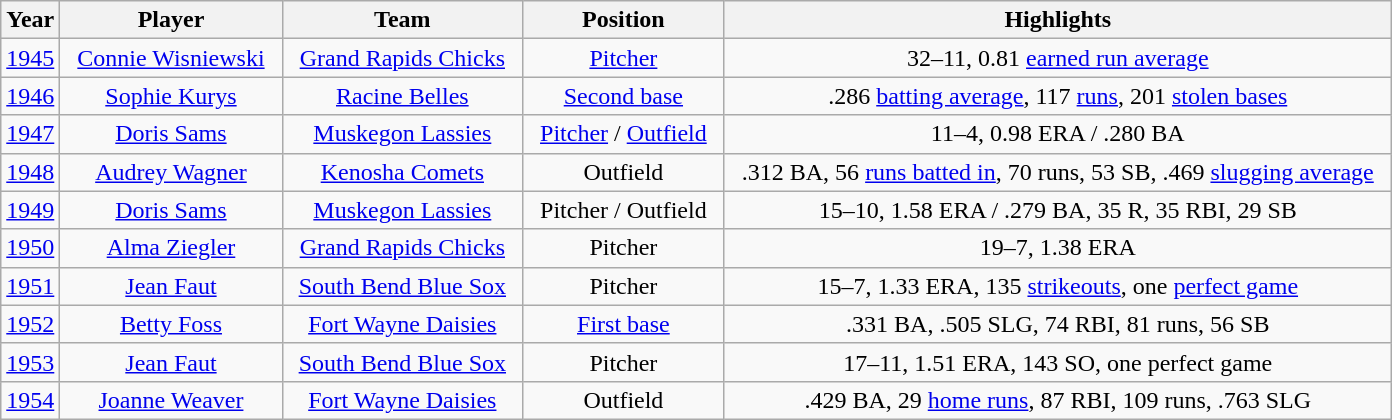<table class="wikitable">
<tr>
<th>Year</th>
<th>Player</th>
<th>Team</th>
<th>Position</th>
<th>Highlights</th>
</tr>
<tr align=center>
<td><a href='#'>1945</a></td>
<td>  <a href='#'>Connie Wisniewski</a>   </td>
<td>  <a href='#'>Grand Rapids Chicks</a>  </td>
<td><a href='#'>Pitcher</a></td>
<td>32–11, 0.81 <a href='#'>earned run average</a></td>
</tr>
<tr align=center>
<td><a href='#'>1946</a></td>
<td><a href='#'>Sophie Kurys</a></td>
<td><a href='#'>Racine Belles</a></td>
<td><a href='#'>Second base</a></td>
<td>.286 <a href='#'>batting average</a>, 117 <a href='#'>runs</a>, 201 <a href='#'>stolen bases</a></td>
</tr>
<tr align=center>
<td><a href='#'>1947</a></td>
<td><a href='#'>Doris Sams</a></td>
<td><a href='#'>Muskegon Lassies</a></td>
<td>  <a href='#'>Pitcher</a> / <a href='#'>Outfield</a>  </td>
<td>11–4, 0.98 ERA / .280 BA</td>
</tr>
<tr align=center>
<td><a href='#'>1948</a></td>
<td><a href='#'>Audrey Wagner</a></td>
<td><a href='#'>Kenosha Comets</a></td>
<td>Outfield</td>
<td>  .312 BA, 56 <a href='#'>runs batted in</a>, 70 runs, 53 SB, .469 <a href='#'>slugging average</a>  </td>
</tr>
<tr align=center>
<td><a href='#'>1949</a></td>
<td><a href='#'>Doris Sams</a></td>
<td><a href='#'>Muskegon Lassies</a></td>
<td>Pitcher / Outfield</td>
<td>15–10, 1.58 ERA / .279 BA, 35 R, 35 RBI, 29 SB</td>
</tr>
<tr align=center>
<td><a href='#'>1950</a></td>
<td><a href='#'>Alma Ziegler</a></td>
<td><a href='#'>Grand Rapids Chicks</a></td>
<td>Pitcher</td>
<td>19–7, 1.38 ERA</td>
</tr>
<tr align=center>
<td><a href='#'>1951</a></td>
<td><a href='#'>Jean Faut</a></td>
<td><a href='#'>South Bend Blue Sox</a></td>
<td>Pitcher</td>
<td>15–7, 1.33 ERA, 135 <a href='#'>strikeouts</a>, one <a href='#'>perfect game</a></td>
</tr>
<tr align=center>
<td><a href='#'>1952</a></td>
<td><a href='#'>Betty Foss</a></td>
<td><a href='#'>Fort Wayne Daisies</a></td>
<td><a href='#'>First base</a></td>
<td>.331 BA, .505 SLG, 74 RBI, 81 runs, 56 SB</td>
</tr>
<tr align=center>
<td><a href='#'>1953</a></td>
<td><a href='#'>Jean Faut</a></td>
<td><a href='#'>South Bend Blue Sox</a></td>
<td>Pitcher</td>
<td>17–11, 1.51 ERA, 143 SO, one perfect game</td>
</tr>
<tr align=center>
<td><a href='#'>1954</a></td>
<td><a href='#'>Joanne Weaver</a></td>
<td><a href='#'>Fort Wayne Daisies</a></td>
<td>Outfield</td>
<td>.429 BA, 29 <a href='#'>home runs</a>, 87 RBI, 109 runs, .763 SLG</td>
</tr>
</table>
